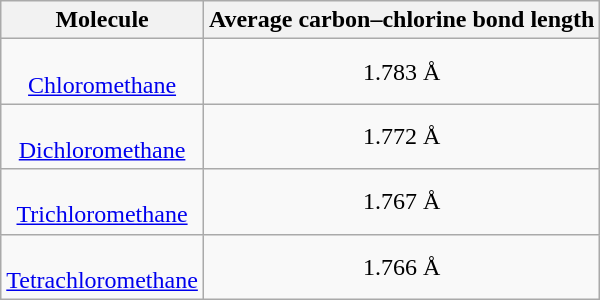<table class="wikitable">
<tr align="center">
<th>Molecule</th>
<th>Average carbon–chlorine bond length</th>
</tr>
<tr align="center">
<td><br> <a href='#'>Chloromethane</a></td>
<td>1.783 Å</td>
</tr>
<tr align="center">
<td><br> <a href='#'>Dichloromethane</a></td>
<td>1.772 Å</td>
</tr>
<tr align="center">
<td><br> <a href='#'>Trichloromethane</a></td>
<td>1.767 Å</td>
</tr>
<tr align="center">
<td><br> <a href='#'>Tetrachloromethane</a></td>
<td>1.766 Å</td>
</tr>
</table>
